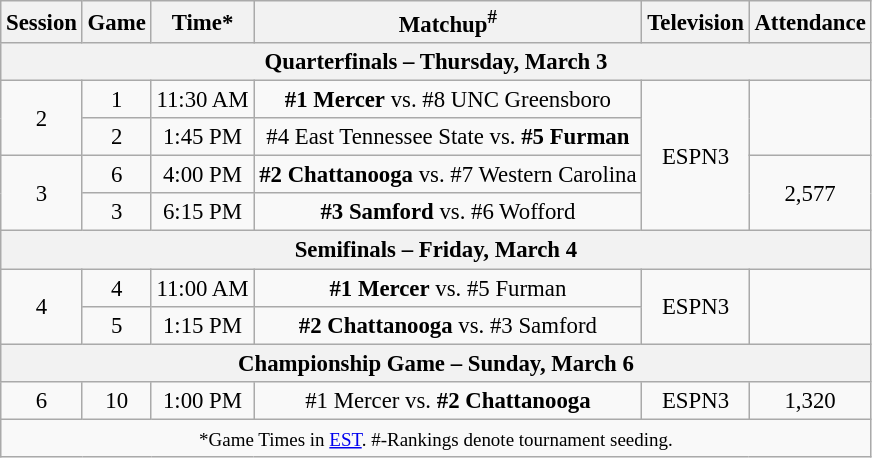<table class="wikitable" style="text-align: center; font-size: 95%;">
<tr align="center">
<th>Session</th>
<th>Game</th>
<th>Time*</th>
<th>Matchup<sup>#</sup></th>
<th>Television</th>
<th>Attendance</th>
</tr>
<tr>
<th colspan=6>Quarterfinals – Thursday, March 3</th>
</tr>
<tr>
<td rowspan=2>2</td>
<td>1</td>
<td>11:30 AM</td>
<td><strong>#1 Mercer</strong> vs. #8 UNC Greensboro</td>
<td rowspan=4>ESPN3</td>
<td rowspan=2></td>
</tr>
<tr>
<td>2</td>
<td>1:45 PM</td>
<td>#4 East Tennessee State vs. <strong>#5 Furman</strong></td>
</tr>
<tr>
<td rowspan=2>3</td>
<td>6</td>
<td>4:00 PM</td>
<td><strong>#2 Chattanooga</strong> vs. #7 Western Carolina</td>
<td rowspan=2>2,577</td>
</tr>
<tr>
<td>3</td>
<td>6:15 PM</td>
<td><strong>#3 Samford</strong> vs. #6 Wofford</td>
</tr>
<tr>
<th colspan=7>Semifinals – Friday, March 4</th>
</tr>
<tr>
<td rowspan=2>4</td>
<td>4</td>
<td>11:00 AM</td>
<td><strong>#1 Mercer</strong> vs. #5 Furman</td>
<td rowspan=2>ESPN3</td>
<td rowspan=2></td>
</tr>
<tr>
<td>5</td>
<td>1:15 PM</td>
<td><strong>#2 Chattanooga</strong> vs. #3 Samford</td>
</tr>
<tr>
<th colspan=7>Championship Game – Sunday, March 6</th>
</tr>
<tr>
<td>6</td>
<td>10</td>
<td>1:00 PM</td>
<td>#1 Mercer vs. <strong>#2 Chattanooga</strong></td>
<td>ESPN3</td>
<td>1,320</td>
</tr>
<tr>
<td colspan=6><small>*Game Times in <a href='#'>EST</a>. #-Rankings denote tournament seeding.</small></td>
</tr>
</table>
